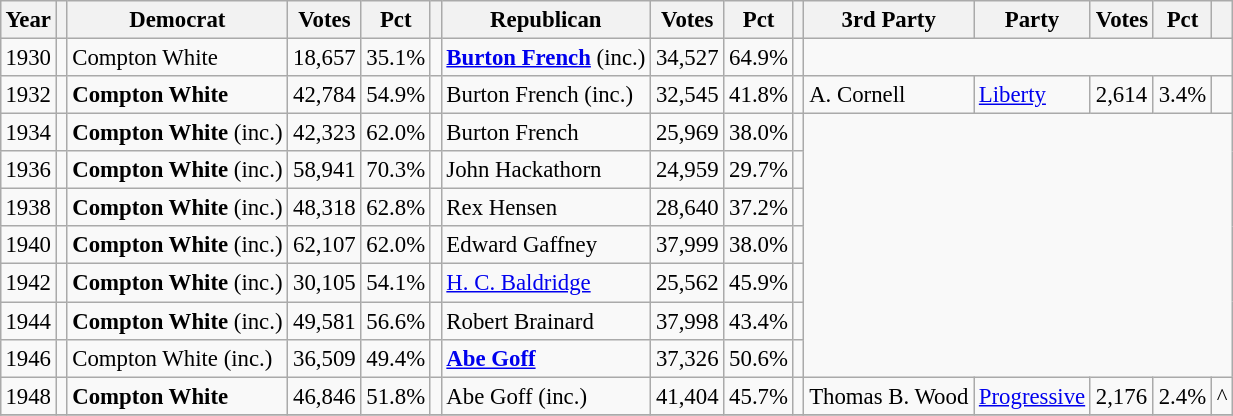<table class="wikitable" style="margin:0.5em ; font-size:95%">
<tr>
<th>Year</th>
<th></th>
<th>Democrat</th>
<th>Votes</th>
<th>Pct</th>
<th></th>
<th>Republican</th>
<th>Votes</th>
<th>Pct</th>
<th></th>
<th>3rd Party</th>
<th>Party</th>
<th>Votes</th>
<th>Pct</th>
<th></th>
</tr>
<tr>
<td>1930</td>
<td></td>
<td>Compton White</td>
<td>18,657</td>
<td>35.1%</td>
<td></td>
<td><strong><a href='#'>Burton French</a></strong> (inc.)</td>
<td>34,527</td>
<td>64.9%</td>
<td></td>
</tr>
<tr>
<td>1932</td>
<td></td>
<td><strong>Compton White</strong></td>
<td>42,784</td>
<td>54.9%</td>
<td></td>
<td>Burton French (inc.)</td>
<td>32,545</td>
<td>41.8%</td>
<td></td>
<td>A. Cornell</td>
<td><a href='#'>Liberty</a></td>
<td>2,614</td>
<td>3.4%</td>
<td></td>
</tr>
<tr>
<td>1934</td>
<td></td>
<td><strong>Compton White</strong> (inc.)</td>
<td>42,323</td>
<td>62.0%</td>
<td></td>
<td>Burton French</td>
<td>25,969</td>
<td>38.0%</td>
<td></td>
</tr>
<tr>
<td>1936</td>
<td></td>
<td><strong>Compton White</strong> (inc.)</td>
<td>58,941</td>
<td>70.3%</td>
<td></td>
<td>John Hackathorn</td>
<td>24,959</td>
<td>29.7%</td>
<td></td>
</tr>
<tr>
<td>1938</td>
<td></td>
<td><strong>Compton White</strong> (inc.)</td>
<td>48,318</td>
<td>62.8%</td>
<td></td>
<td>Rex Hensen</td>
<td>28,640</td>
<td>37.2%</td>
<td></td>
</tr>
<tr>
<td>1940</td>
<td></td>
<td><strong>Compton White</strong> (inc.)</td>
<td>62,107</td>
<td>62.0%</td>
<td></td>
<td>Edward Gaffney</td>
<td>37,999</td>
<td>38.0%</td>
<td></td>
</tr>
<tr>
<td>1942</td>
<td></td>
<td><strong>Compton White</strong> (inc.)</td>
<td>30,105</td>
<td>54.1%</td>
<td></td>
<td><a href='#'>H. C. Baldridge</a></td>
<td>25,562</td>
<td>45.9%</td>
<td></td>
</tr>
<tr>
<td>1944</td>
<td></td>
<td><strong>Compton White</strong> (inc.)</td>
<td>49,581</td>
<td>56.6%</td>
<td></td>
<td>Robert Brainard</td>
<td>37,998</td>
<td>43.4%</td>
<td></td>
</tr>
<tr>
<td>1946</td>
<td></td>
<td>Compton White (inc.)</td>
<td>36,509</td>
<td>49.4%</td>
<td></td>
<td><strong><a href='#'>Abe Goff</a></strong></td>
<td>37,326</td>
<td>50.6%</td>
<td></td>
</tr>
<tr>
<td>1948</td>
<td></td>
<td><strong>Compton White</strong></td>
<td>46,846</td>
<td>51.8%</td>
<td></td>
<td>Abe Goff (inc.)</td>
<td>41,404</td>
<td>45.7%</td>
<td></td>
<td>Thomas B. Wood</td>
<td><a href='#'>Progressive</a></td>
<td>2,176</td>
<td>2.4%</td>
<td>^</td>
</tr>
<tr>
</tr>
</table>
